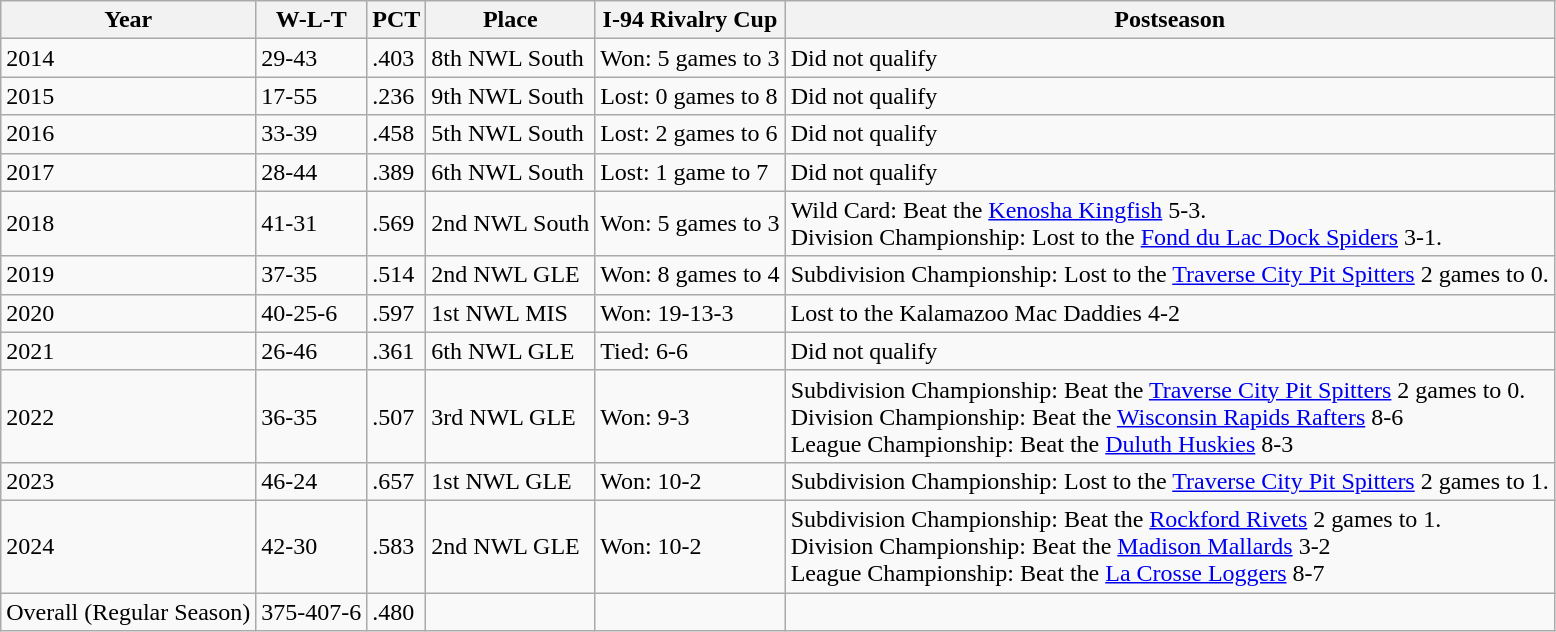<table class="wikitable">
<tr>
<th>Year</th>
<th>W-L-T</th>
<th>PCT</th>
<th>Place</th>
<th>I-94 Rivalry Cup</th>
<th>Postseason</th>
</tr>
<tr>
<td>2014</td>
<td>29-43</td>
<td>.403</td>
<td>8th NWL South</td>
<td>Won: 5 games to 3</td>
<td>Did not qualify</td>
</tr>
<tr>
<td>2015</td>
<td>17-55</td>
<td>.236</td>
<td>9th NWL South</td>
<td>Lost: 0 games to 8</td>
<td>Did not qualify</td>
</tr>
<tr>
<td>2016</td>
<td>33-39</td>
<td>.458</td>
<td>5th NWL South</td>
<td>Lost: 2 games to 6</td>
<td>Did not qualify</td>
</tr>
<tr>
<td>2017</td>
<td>28-44</td>
<td>.389</td>
<td>6th NWL South</td>
<td>Lost: 1 game to 7</td>
<td>Did not qualify</td>
</tr>
<tr>
<td>2018</td>
<td>41-31</td>
<td>.569</td>
<td>2nd NWL South</td>
<td>Won: 5 games to 3</td>
<td>Wild Card: Beat the <a href='#'>Kenosha Kingfish</a> 5-3.<br>Division Championship: Lost to the <a href='#'>Fond du Lac Dock Spiders</a> 3-1.</td>
</tr>
<tr>
<td>2019</td>
<td>37-35</td>
<td>.514</td>
<td>2nd NWL GLE</td>
<td>Won: 8 games to 4</td>
<td>Subdivision Championship: Lost to the <a href='#'>Traverse City Pit Spitters</a> 2 games to 0.</td>
</tr>
<tr>
<td>2020</td>
<td>40-25-6</td>
<td>.597</td>
<td>1st NWL MIS</td>
<td>Won: 19-13-3</td>
<td>Lost to the Kalamazoo Mac Daddies 4-2</td>
</tr>
<tr>
<td>2021</td>
<td>26-46</td>
<td>.361</td>
<td>6th NWL GLE</td>
<td>Tied: 6-6</td>
<td>Did not qualify</td>
</tr>
<tr>
<td>2022</td>
<td>36-35</td>
<td>.507</td>
<td>3rd NWL GLE</td>
<td>Won: 9-3</td>
<td>Subdivision Championship: Beat the <a href='#'>Traverse City Pit Spitters</a> 2 games to 0.<br>Division Championship: Beat the <a href='#'>Wisconsin Rapids Rafters</a> 8-6<br>League Championship: Beat the <a href='#'>Duluth Huskies</a> 8-3</td>
</tr>
<tr>
<td>2023</td>
<td>46-24</td>
<td>.657</td>
<td>1st NWL GLE</td>
<td>Won: 10-2</td>
<td>Subdivision Championship: Lost to the <a href='#'>Traverse City Pit Spitters</a> 2 games to 1.</td>
</tr>
<tr>
<td>2024</td>
<td>42-30</td>
<td>.583</td>
<td>2nd NWL GLE</td>
<td>Won: 10-2</td>
<td>Subdivision Championship: Beat the <a href='#'>Rockford Rivets</a> 2 games to 1.<br>Division Championship: Beat the <a href='#'>Madison Mallards</a> 3-2<br>League Championship: Beat the <a href='#'>La Crosse Loggers</a> 8-7</td>
</tr>
<tr>
<td>Overall (Regular Season)</td>
<td>375-407-6</td>
<td>.480</td>
<td></td>
<td></td>
<td></td>
</tr>
</table>
